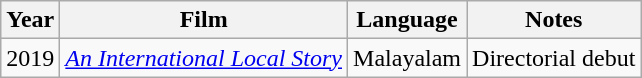<table class="wikitable">
<tr>
<th>Year</th>
<th>Film</th>
<th>Language</th>
<th>Notes</th>
</tr>
<tr>
<td>2019</td>
<td><em><a href='#'>An International Local Story</a></em></td>
<td>Malayalam</td>
<td>Directorial debut</td>
</tr>
</table>
